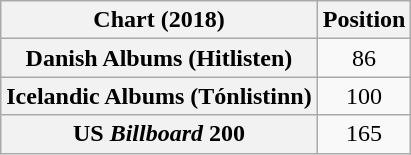<table class="wikitable sortable plainrowheaders" style="text-align:center">
<tr>
<th scope="col">Chart (2018)</th>
<th scope="col">Position</th>
</tr>
<tr>
<th scope="row">Danish Albums (Hitlisten)</th>
<td>86</td>
</tr>
<tr>
<th scope="row">Icelandic Albums (Tónlistinn)</th>
<td>100</td>
</tr>
<tr>
<th scope="row">US <em>Billboard</em> 200</th>
<td>165</td>
</tr>
</table>
